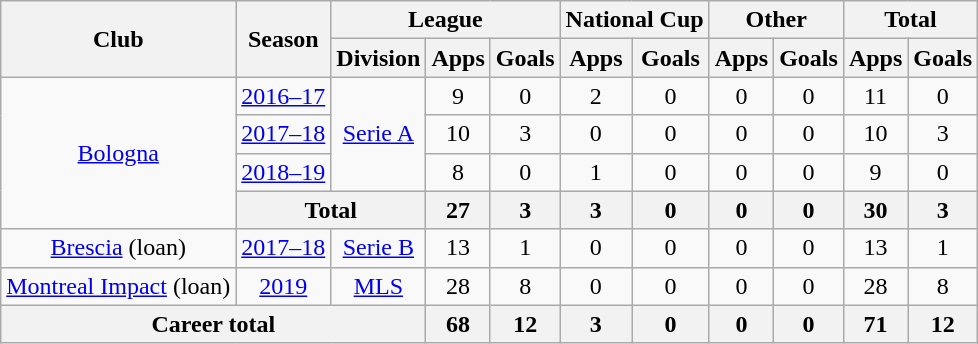<table class=wikitable style="text-align: center">
<tr>
<th rowspan=2>Club</th>
<th rowspan=2>Season</th>
<th colspan=3>League</th>
<th colspan=2>National Cup</th>
<th colspan=2>Other</th>
<th colspan=2>Total</th>
</tr>
<tr>
<th>Division</th>
<th>Apps</th>
<th>Goals</th>
<th>Apps</th>
<th>Goals</th>
<th>Apps</th>
<th>Goals</th>
<th>Apps</th>
<th>Goals</th>
</tr>
<tr>
<td rowspan=4><a href='#'>Bologna</a></td>
<td><a href='#'>2016–17</a></td>
<td rowspan=3><a href='#'>Serie A</a></td>
<td>9</td>
<td>0</td>
<td>2</td>
<td>0</td>
<td>0</td>
<td>0</td>
<td>11</td>
<td>0</td>
</tr>
<tr>
<td><a href='#'>2017–18</a></td>
<td>10</td>
<td>3</td>
<td>0</td>
<td>0</td>
<td>0</td>
<td>0</td>
<td>10</td>
<td>3</td>
</tr>
<tr>
<td><a href='#'>2018–19</a></td>
<td>8</td>
<td>0</td>
<td>1</td>
<td>0</td>
<td>0</td>
<td>0</td>
<td>9</td>
<td>0</td>
</tr>
<tr>
<th colspan=2>Total</th>
<th>27</th>
<th>3</th>
<th>3</th>
<th>0</th>
<th>0</th>
<th>0</th>
<th>30</th>
<th>3</th>
</tr>
<tr>
<td><a href='#'>Brescia</a> (loan)</td>
<td><a href='#'>2017–18</a></td>
<td><a href='#'>Serie B</a></td>
<td>13</td>
<td>1</td>
<td>0</td>
<td>0</td>
<td>0</td>
<td>0</td>
<td>13</td>
<td>1</td>
</tr>
<tr>
<td><a href='#'>Montreal Impact</a> (loan)</td>
<td><a href='#'>2019</a></td>
<td><a href='#'>MLS</a></td>
<td>28</td>
<td>8</td>
<td>0</td>
<td>0</td>
<td>0</td>
<td>0</td>
<td>28</td>
<td>8</td>
</tr>
<tr>
<th colspan=3>Career total</th>
<th>68</th>
<th>12</th>
<th>3</th>
<th>0</th>
<th>0</th>
<th>0</th>
<th>71</th>
<th>12</th>
</tr>
</table>
